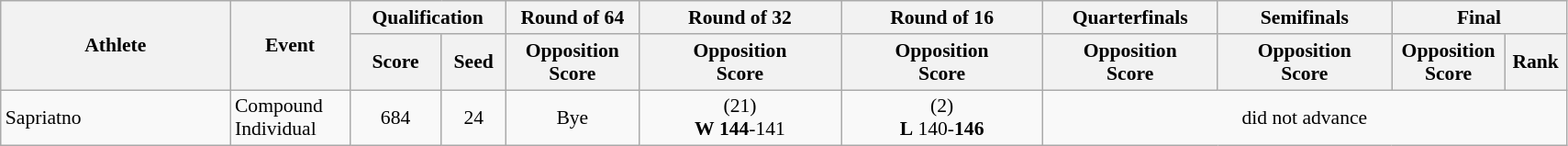<table class="wikitable" style="font-size:90%; text-align:center">
<tr>
<th width="160" rowspan="2">Athlete</th>
<th width="80" rowspan="2">Event</th>
<th colspan="2">Qualification</th>
<th width="90">Round of 64</th>
<th width="140">Round of 32</th>
<th width="140">Round of 16</th>
<th width="120">Quarterfinals</th>
<th width="120">Semifinals</th>
<th width="120" colspan="2">Final</th>
</tr>
<tr>
<th width="60">Score</th>
<th width="40">Seed</th>
<th>Opposition<br>Score</th>
<th>Opposition<br>Score</th>
<th>Opposition<br>Score</th>
<th>Opposition<br>Score</th>
<th>Opposition<br>Score</th>
<th>Opposition<br>Score</th>
<th>Rank</th>
</tr>
<tr>
<td align=left>Sapriatno</td>
<td align=left>Compound Individual</td>
<td align="center">684</td>
<td align="center">24</td>
<td align="center">Bye</td>
<td align="center">(21)  <br> <strong>W</strong> <strong>144</strong>-141</td>
<td align="center">(2)  <br> <strong>L</strong> 140-<strong>146</strong></td>
<td align="center" colspan=4>did not advance</td>
</tr>
</table>
